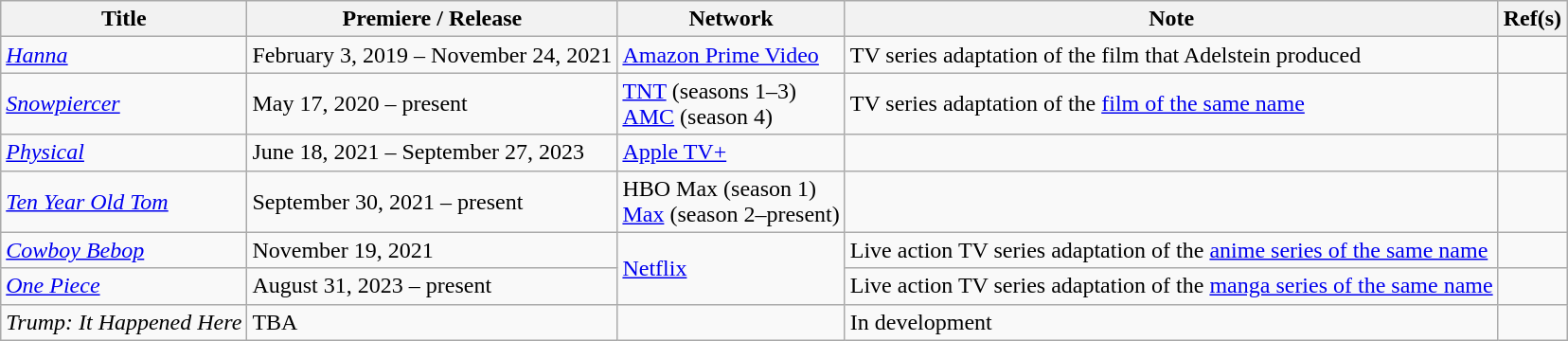<table class="wikitable">
<tr>
<th>Title</th>
<th>Premiere / Release</th>
<th>Network</th>
<th>Note</th>
<th>Ref(s)</th>
</tr>
<tr>
<td><em><a href='#'>Hanna</a></em></td>
<td>February 3, 2019 – November 24, 2021</td>
<td><a href='#'>Amazon Prime Video</a></td>
<td>TV series adaptation of the film that Adelstein produced</td>
<td></td>
</tr>
<tr>
<td><em><a href='#'>Snowpiercer</a></em></td>
<td>May 17, 2020 – present</td>
<td><a href='#'>TNT</a> (seasons 1–3)<br><a href='#'>AMC</a> (season 4)</td>
<td>TV series adaptation of the <a href='#'>film of the same name</a></td>
<td></td>
</tr>
<tr>
<td><em><a href='#'>Physical</a></em></td>
<td>June 18, 2021 – September 27, 2023</td>
<td><a href='#'>Apple TV+</a></td>
<td></td>
<td></td>
</tr>
<tr>
<td><em><a href='#'>Ten Year Old Tom</a></em></td>
<td>September 30, 2021 – present</td>
<td>HBO Max (season 1)<br><a href='#'>Max</a> (season 2–present)</td>
<td></td>
<td></td>
</tr>
<tr>
<td><em><a href='#'>Cowboy Bebop</a></em></td>
<td>November 19, 2021</td>
<td rowspan="2"><a href='#'>Netflix</a></td>
<td>Live action TV series adaptation of the <a href='#'>anime series of the same name</a></td>
<td></td>
</tr>
<tr>
<td><em><a href='#'>One Piece</a></em></td>
<td>August 31, 2023 – present</td>
<td>Live action TV series adaptation of the <a href='#'>manga series of the same name</a></td>
<td></td>
</tr>
<tr>
<td><em>Trump: It Happened Here</em></td>
<td>TBA</td>
<td></td>
<td>In development</td>
<td></td>
</tr>
</table>
